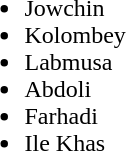<table class="toccolours" style="float:left; margin-right:1em;">
<tr>
<td><br><ul><li>Jowchin</li><li>Kolombey</li><li>Labmusa</li><li>Abdoli</li><li>Farhadi</li><li>Ile Khas</li></ul></td>
</tr>
</table>
